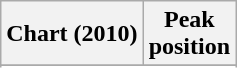<table class="wikitable sortable plainrowheaders" style="text-align:center">
<tr>
<th scope="col">Chart (2010)</th>
<th scope="col">Peak<br>position</th>
</tr>
<tr>
</tr>
<tr>
</tr>
<tr>
</tr>
<tr>
</tr>
<tr>
</tr>
<tr>
</tr>
<tr>
</tr>
<tr>
</tr>
<tr>
</tr>
<tr>
</tr>
<tr>
</tr>
</table>
